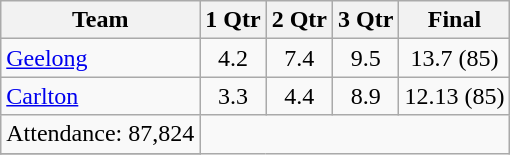<table class="wikitable">
<tr>
<th>Team</th>
<th>1 Qtr</th>
<th>2 Qtr</th>
<th>3 Qtr</th>
<th>Final</th>
</tr>
<tr>
<td><a href='#'>Geelong</a></td>
<td align=center>4.2</td>
<td align=center>7.4</td>
<td align=center>9.5</td>
<td align=center>13.7 (85)</td>
</tr>
<tr>
<td><a href='#'>Carlton</a></td>
<td align=center>3.3</td>
<td align=center>4.4</td>
<td align=center>8.9</td>
<td align=center>12.13 (85)</td>
</tr>
<tr>
<td align=center>Attendance: 87,824</td>
</tr>
<tr>
</tr>
</table>
